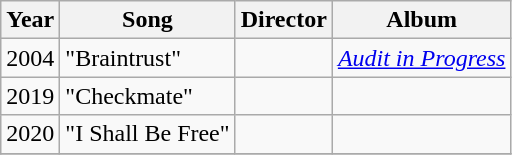<table class="wikitable">
<tr>
<th>Year</th>
<th>Song</th>
<th>Director</th>
<th>Album</th>
</tr>
<tr>
<td>2004</td>
<td>"Braintrust"</td>
<td></td>
<td><em><a href='#'>Audit in Progress</a></em></td>
</tr>
<tr>
<td>2019</td>
<td>"Checkmate"</td>
<td></td>
<td></td>
</tr>
<tr>
<td>2020</td>
<td>"I Shall Be Free"</td>
<td></td>
<td></td>
</tr>
<tr>
</tr>
</table>
